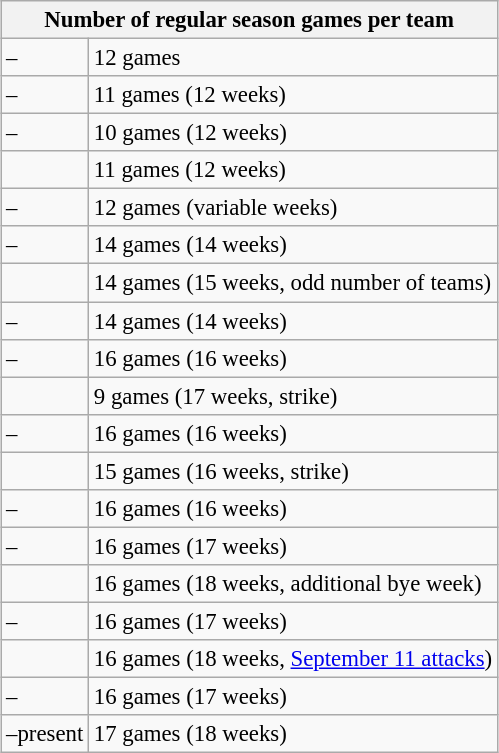<table align="right" class="wikitable" style="margin: 0 1em 1em 1em; font-size: 95%;">
<tr>
<th colspan="2">Number of regular season games per team</th>
</tr>
<tr>
<td>–</td>
<td>12 games</td>
</tr>
<tr>
<td>–</td>
<td>11 games (12 weeks)</td>
</tr>
<tr>
<td>–</td>
<td>10 games (12 weeks)</td>
</tr>
<tr>
<td></td>
<td>11 games (12 weeks)</td>
</tr>
<tr>
<td>–</td>
<td>12 games (variable weeks)</td>
</tr>
<tr>
<td>–</td>
<td>14 games (14 weeks)</td>
</tr>
<tr>
<td></td>
<td>14 games (15 weeks, odd number of teams)</td>
</tr>
<tr>
<td>–</td>
<td>14 games (14 weeks)</td>
</tr>
<tr>
<td>–</td>
<td>16 games (16 weeks)</td>
</tr>
<tr>
<td></td>
<td>9 games (17 weeks, strike)</td>
</tr>
<tr>
<td>–</td>
<td>16 games (16 weeks)</td>
</tr>
<tr>
<td></td>
<td>15 games (16 weeks, strike)</td>
</tr>
<tr>
<td>–</td>
<td>16 games (16 weeks)</td>
</tr>
<tr>
<td>–</td>
<td>16 games (17 weeks)</td>
</tr>
<tr>
<td></td>
<td>16 games (18 weeks, additional bye week)</td>
</tr>
<tr>
<td>–</td>
<td>16 games (17 weeks)</td>
</tr>
<tr>
<td></td>
<td>16 games (18 weeks, <a href='#'>September 11 attacks</a>)</td>
</tr>
<tr>
<td>–</td>
<td>16 games (17 weeks)</td>
</tr>
<tr>
<td>–present</td>
<td>17 games (18 weeks)</td>
</tr>
</table>
